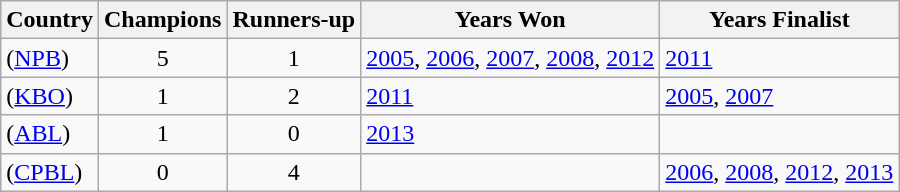<table class="wikitable sortable" style="text-align:center;">
<tr>
<th>Country</th>
<th>Champions</th>
<th>Runners-up</th>
<th>Years Won</th>
<th>Years Finalist</th>
</tr>
<tr>
<td align=left> (<a href='#'>NPB</a>)</td>
<td>5</td>
<td>1</td>
<td align=left><a href='#'>2005</a>, <a href='#'>2006</a>, <a href='#'>2007</a>, <a href='#'>2008</a>, <a href='#'>2012</a></td>
<td align=left><a href='#'>2011</a></td>
</tr>
<tr>
<td align=left> (<a href='#'>KBO</a>)</td>
<td>1</td>
<td>2</td>
<td align=left><a href='#'>2011</a></td>
<td align=left><a href='#'>2005</a>, <a href='#'>2007</a></td>
</tr>
<tr>
<td align=left> (<a href='#'>ABL</a>)</td>
<td>1</td>
<td>0</td>
<td align=left><a href='#'>2013</a></td>
<td align=left></td>
</tr>
<tr>
<td align=left> (<a href='#'>CPBL</a>)</td>
<td>0</td>
<td>4</td>
<td align=left></td>
<td align=left><a href='#'>2006</a>, <a href='#'>2008</a>, <a href='#'>2012</a>, <a href='#'>2013</a></td>
</tr>
</table>
